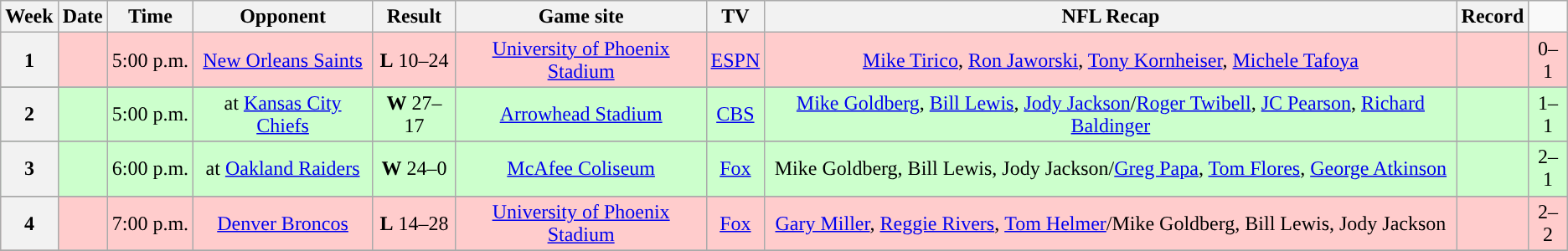<table class="wikitable" style="text-align:center;">
<tr>
<th>Week</th>
<th>Date</th>
<th>Time</th>
<th>Opponent</th>
<th>Result</th>
<th>Game site</th>
<th>TV</th>
<th>NFL Recap</th>
<th>Record</th>
</tr>
<tr bgcolor="#fcc">
<th>1</th>
<td></td>
<td>5:00 p.m.</td>
<td><a href='#'>New Orleans Saints</a></td>
<td><strong>L</strong> 10–24</td>
<td><a href='#'>University of Phoenix Stadium</a></td>
<td><a href='#'>ESPN</a></td>
<td><a href='#'>Mike Tirico</a>, <a href='#'>Ron Jaworski</a>, <a href='#'>Tony Kornheiser</a>, <a href='#'>Michele Tafoya</a></td>
<td></td>
<td>0–1</td>
</tr>
<tr bgcolor="#fcc">
</tr>
<tr>
</tr>
<tr bgcolor="#cfc">
<th>2</th>
<td></td>
<td>5:00 p.m.</td>
<td>at <a href='#'>Kansas City Chiefs</a></td>
<td><strong>W</strong> 27–17</td>
<td><a href='#'>Arrowhead Stadium</a></td>
<td><a href='#'>CBS</a></td>
<td><a href='#'>Mike Goldberg</a>, <a href='#'>Bill Lewis</a>, <a href='#'>Jody Jackson</a>/<a href='#'>Roger Twibell</a>, <a href='#'>JC Pearson</a>, <a href='#'>Richard Baldinger</a></td>
<td></td>
<td>1–1</td>
</tr>
<tr bgcolor="#cfc">
</tr>
<tr>
</tr>
<tr bgcolor="#cfc">
<th>3</th>
<td></td>
<td>6:00 p.m.</td>
<td>at <a href='#'>Oakland Raiders</a></td>
<td><strong>W</strong> 24–0</td>
<td><a href='#'>McAfee Coliseum</a></td>
<td><a href='#'>Fox</a></td>
<td>Mike Goldberg, Bill Lewis, Jody Jackson/<a href='#'>Greg Papa</a>, <a href='#'>Tom Flores</a>, <a href='#'>George Atkinson</a></td>
<td></td>
<td>2–1</td>
</tr>
<tr bgcolor="#cfc">
</tr>
<tr>
</tr>
<tr bgcolor="#fcc">
<th>4</th>
<td></td>
<td>7:00 p.m.</td>
<td><a href='#'>Denver Broncos</a></td>
<td><strong>L</strong> 14–28</td>
<td><a href='#'>University of Phoenix Stadium</a></td>
<td><a href='#'>Fox</a></td>
<td><a href='#'>Gary Miller</a>, <a href='#'>Reggie Rivers</a>, <a href='#'>Tom Helmer</a>/Mike Goldberg, Bill Lewis, Jody Jackson</td>
<td></td>
<td>2–2</td>
</tr>
<tr bgcolor="#fcc">
</tr>
</table>
